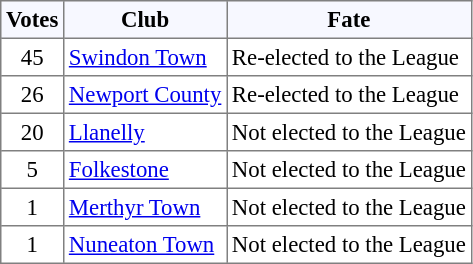<table cellpadding="3" cellspacing="0" border="1" style="font-size: 95%; border: gray solid 1px; border-collapse: collapse;">
<tr>
<th bgcolor="#f7f8ff">Votes</th>
<th bgcolor="#f7f8ff">Club</th>
<th bgcolor="#f7f8ff">Fate</th>
</tr>
<tr>
<td align="center">45</td>
<td><a href='#'>Swindon Town</a></td>
<td>Re-elected to the League</td>
</tr>
<tr>
<td align="center">26</td>
<td><a href='#'>Newport County</a></td>
<td>Re-elected to the League</td>
</tr>
<tr>
<td align="center">20</td>
<td><a href='#'>Llanelly</a></td>
<td>Not elected to the League</td>
</tr>
<tr>
<td align="center">5</td>
<td><a href='#'>Folkestone</a></td>
<td>Not elected to the League</td>
</tr>
<tr>
<td align="center">1</td>
<td><a href='#'>Merthyr Town</a></td>
<td>Not elected to the League</td>
</tr>
<tr>
<td align="center">1</td>
<td><a href='#'>Nuneaton Town</a></td>
<td>Not elected to the League</td>
</tr>
</table>
